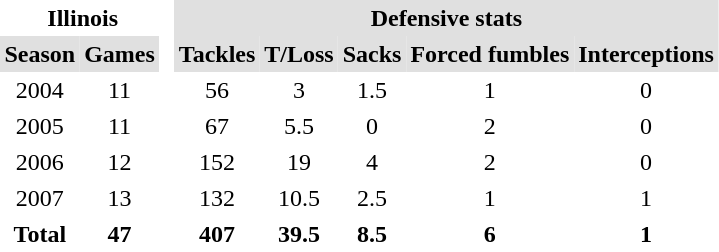<table BORDER="0" CELLPADDING="3" CELLSPACING="0" ID="Table3" border="2">
<tr ALIGN="center" bgcolor="#e0e0e0">
<th ALIGN="center" colspan="2" bgcolor="#ffffff"> Illinois</th>
<th ALIGN="center" rowspan="99" bgcolor="#ffffff"> </th>
<th ALIGN="center" colspan="5">Defensive stats</th>
</tr>
<tr ALIGN="center" bgcolor="#e0e0e0">
<th ALIGN="center">Season</th>
<th ALIGN="center">Games</th>
<th ALIGN="center">Tackles</th>
<th ALIGN="center">T/Loss</th>
<th ALIGN="center">Sacks</th>
<th ALIGN="center">Forced fumbles</th>
<th ALIGN="center">Interceptions</th>
</tr>
<tr ALIGN="center">
<td ALIGN="center">2004</td>
<td ALIGN="center">11</td>
<td ALIGN="center">56</td>
<td ALIGN="center">3</td>
<td ALIGN="center">1.5</td>
<td ALIGN="center">1</td>
<td ALIGN="center">0</td>
</tr>
<tr ALIGN="center">
<td ALIGN="center">2005</td>
<td ALIGN="center">11</td>
<td ALIGN="center">67</td>
<td ALIGN="center">5.5</td>
<td ALIGN="center">0</td>
<td ALIGN="center">2</td>
<td ALIGN="center">0</td>
</tr>
<tr ALIGN="center">
<td ALIGN="center">2006</td>
<td ALIGN="center">12</td>
<td ALIGN="center">152</td>
<td ALIGN="center">19</td>
<td ALIGN="center">4</td>
<td ALIGN="center">2</td>
<td ALIGN="center">0</td>
</tr>
<tr ALIGN="center">
<td ALIGN="center">2007</td>
<td ALIGN="center">13</td>
<td ALIGN="center">132</td>
<td ALIGN="center">10.5</td>
<td ALIGN="center">2.5</td>
<td ALIGN="center">1</td>
<td ALIGN="center">1</td>
</tr>
<tr ALIGN="center" bgcolor="#f0f0f0">
</tr>
<tr ALIGN="center">
<td ALIGN="center"><strong>Total</strong></td>
<td ALIGN="center"><strong>47</strong></td>
<td ALIGN="center"><strong>407</strong></td>
<td ALIGN="center"><strong>39.5</strong></td>
<td ALIGN="center"><strong>8.5</strong></td>
<td ALIGN="center"><strong>6</strong></td>
<td ALIGN="center"><strong>1</strong></td>
</tr>
<tr ALIGN="center" bgcolor="#f0f0f0">
</tr>
</table>
